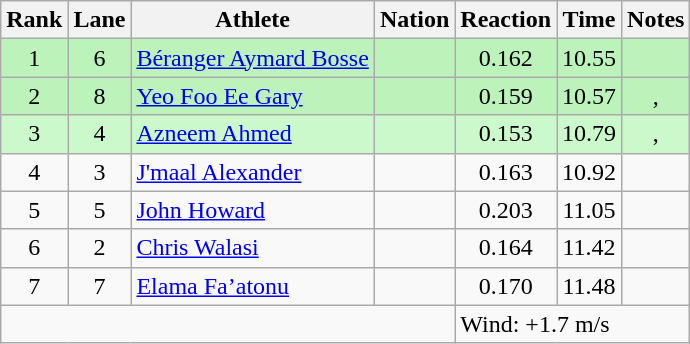<table class="wikitable sortable" style="text-align:center">
<tr>
<th>Rank</th>
<th>Lane</th>
<th>Athlete</th>
<th>Nation</th>
<th>Reaction</th>
<th>Time</th>
<th>Notes</th>
</tr>
<tr style="background:#bbf3bb;">
<td>1</td>
<td>6</td>
<td align=left><a href='#'>Béranger Aymard Bosse</a></td>
<td align=left></td>
<td>0.162</td>
<td>10.55</td>
<td></td>
</tr>
<tr style="background:#bbf3bb;">
<td>2</td>
<td>8</td>
<td align=left><a href='#'>Yeo Foo Ee Gary</a></td>
<td align=left></td>
<td>0.159</td>
<td>10.57</td>
<td>, </td>
</tr>
<tr style="background:#ccf9cc;">
<td>3</td>
<td>4</td>
<td align=left><a href='#'>Azneem Ahmed</a></td>
<td align=left></td>
<td>0.153</td>
<td>10.79</td>
<td>, </td>
</tr>
<tr>
<td>4</td>
<td>3</td>
<td align=left><a href='#'>J'maal Alexander</a></td>
<td align=left></td>
<td>0.163</td>
<td>10.92</td>
<td></td>
</tr>
<tr>
<td>5</td>
<td>5</td>
<td align=left><a href='#'>John Howard</a></td>
<td align=left></td>
<td>0.203</td>
<td>11.05</td>
<td></td>
</tr>
<tr>
<td>6</td>
<td>2</td>
<td align=left><a href='#'>Chris Walasi</a></td>
<td align=left></td>
<td>0.164</td>
<td>11.42</td>
<td></td>
</tr>
<tr>
<td>7</td>
<td>7</td>
<td align=left><a href='#'>Elama Fa’atonu</a></td>
<td align=left></td>
<td>0.170</td>
<td>11.48</td>
<td></td>
</tr>
<tr class="sortbottom">
<td colspan=4></td>
<td colspan="3" style="text-align:left;">Wind: +1.7 m/s</td>
</tr>
</table>
